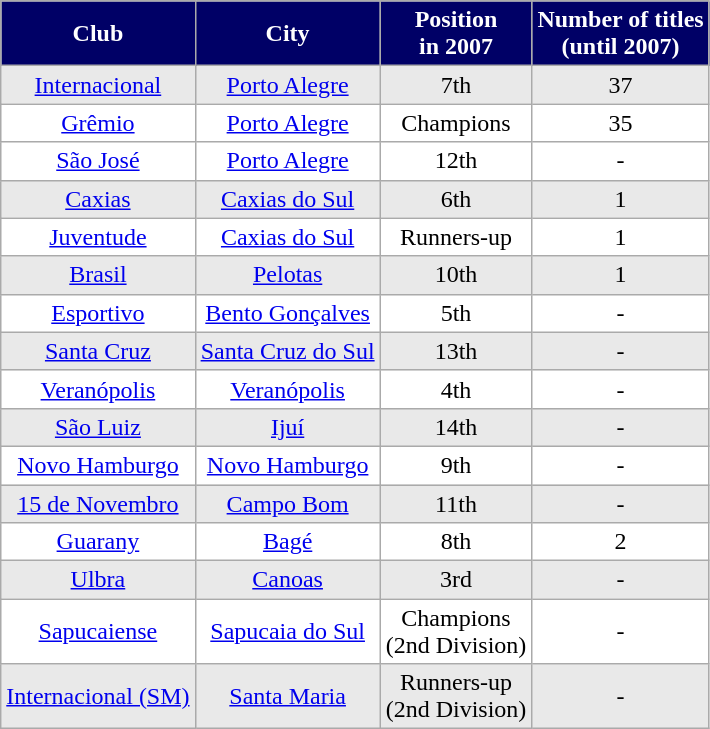<table class="wikitable" style="text-align:center">
<tr>
<th style="background: #006; color: #fff;">Club</th>
<th style="background: #006; color: #fff;">City</th>
<th style="background: #006; color: #fff;">Position<br>in 2007</th>
<th style="background: #006; color: #fff;">Number of titles<br>(until 2007)</th>
</tr>
<tr style="background:#e9e9e9;">
<td><a href='#'>Internacional</a></td>
<td><a href='#'>Porto Alegre</a></td>
<td>7th</td>
<td>37</td>
</tr>
<tr style="background:white;">
<td><a href='#'>Grêmio</a></td>
<td><a href='#'>Porto Alegre</a></td>
<td>Champions</td>
<td>35</td>
</tr>
<tr style="background:white;">
<td><a href='#'>São José</a></td>
<td><a href='#'>Porto Alegre</a></td>
<td>12th</td>
<td>-</td>
</tr>
<tr style="background:#e9e9e9;">
<td><a href='#'>Caxias</a></td>
<td><a href='#'>Caxias do Sul</a></td>
<td>6th</td>
<td>1</td>
</tr>
<tr style="background:white;">
<td><a href='#'>Juventude</a></td>
<td><a href='#'>Caxias do Sul</a></td>
<td>Runners-up</td>
<td>1</td>
</tr>
<tr style="background:#e9e9e9;">
<td><a href='#'>Brasil</a></td>
<td><a href='#'>Pelotas</a></td>
<td>10th</td>
<td>1</td>
</tr>
<tr style="background:white;">
<td><a href='#'>Esportivo</a></td>
<td><a href='#'>Bento Gonçalves</a></td>
<td>5th</td>
<td>-</td>
</tr>
<tr style="background:#e9e9e9;">
<td><a href='#'>Santa Cruz</a></td>
<td><a href='#'>Santa Cruz do Sul</a></td>
<td>13th</td>
<td>-</td>
</tr>
<tr style="background:white;">
<td><a href='#'>Veranópolis</a></td>
<td><a href='#'>Veranópolis</a></td>
<td>4th</td>
<td>-</td>
</tr>
<tr style="background:#e9e9e9;">
<td><a href='#'>São Luiz</a></td>
<td><a href='#'>Ijuí</a></td>
<td>14th</td>
<td>-</td>
</tr>
<tr style="background:white;">
<td><a href='#'>Novo Hamburgo</a></td>
<td><a href='#'>Novo Hamburgo</a></td>
<td>9th</td>
<td>-</td>
</tr>
<tr style="background:#e9e9e9;">
<td><a href='#'>15 de Novembro</a></td>
<td><a href='#'>Campo Bom</a></td>
<td>11th</td>
<td>-</td>
</tr>
<tr style="background:white;">
<td><a href='#'>Guarany</a></td>
<td><a href='#'>Bagé</a></td>
<td>8th</td>
<td>2</td>
</tr>
<tr style="background:#e9e9e9;">
<td><a href='#'>Ulbra</a></td>
<td><a href='#'>Canoas</a></td>
<td>3rd</td>
<td>-</td>
</tr>
<tr style="background:white;">
<td><a href='#'>Sapucaiense</a></td>
<td><a href='#'>Sapucaia do Sul</a></td>
<td>Champions<br>(2nd Division)</td>
<td>-</td>
</tr>
<tr style="background:#e9e9e9;">
<td><a href='#'>Internacional (SM)</a></td>
<td><a href='#'>Santa Maria</a></td>
<td>Runners-up<br>(2nd Division)</td>
<td>-</td>
</tr>
</table>
